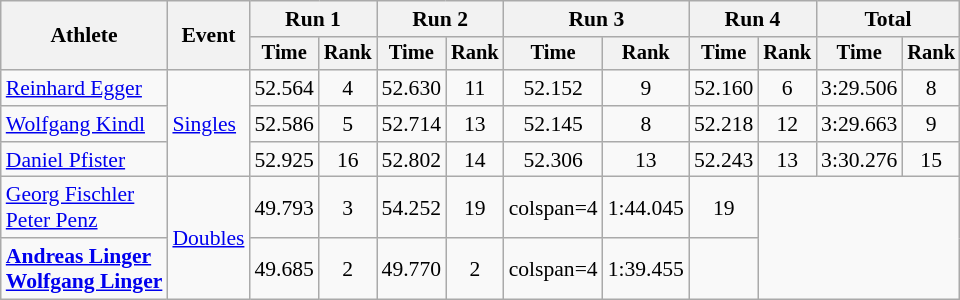<table class="wikitable" style="font-size:90%">
<tr>
<th rowspan="2">Athlete</th>
<th rowspan="2">Event</th>
<th colspan="2">Run 1</th>
<th colspan="2">Run 2</th>
<th colspan="2">Run 3</th>
<th colspan="2">Run 4</th>
<th colspan="2">Total</th>
</tr>
<tr style="font-size:95%">
<th>Time</th>
<th>Rank</th>
<th>Time</th>
<th>Rank</th>
<th>Time</th>
<th>Rank</th>
<th>Time</th>
<th>Rank</th>
<th>Time</th>
<th>Rank</th>
</tr>
<tr align=center>
<td align=left><a href='#'>Reinhard Egger</a></td>
<td align=left rowspan=3><a href='#'>Singles</a></td>
<td>52.564</td>
<td>4</td>
<td>52.630</td>
<td>11</td>
<td>52.152</td>
<td>9</td>
<td>52.160</td>
<td>6</td>
<td>3:29.506</td>
<td>8</td>
</tr>
<tr align=center>
<td align=left><a href='#'>Wolfgang Kindl</a></td>
<td>52.586</td>
<td>5</td>
<td>52.714</td>
<td>13</td>
<td>52.145</td>
<td>8</td>
<td>52.218</td>
<td>12</td>
<td>3:29.663</td>
<td>9</td>
</tr>
<tr align=center>
<td align=left><a href='#'>Daniel Pfister</a></td>
<td>52.925</td>
<td>16</td>
<td>52.802</td>
<td>14</td>
<td>52.306</td>
<td>13</td>
<td>52.243</td>
<td>13</td>
<td>3:30.276</td>
<td>15</td>
</tr>
<tr align=center>
<td align=left><a href='#'>Georg Fischler</a><br><a href='#'>Peter Penz</a></td>
<td align=left rowspan=2><a href='#'>Doubles</a></td>
<td>49.793</td>
<td>3</td>
<td>54.252</td>
<td>19</td>
<td>colspan=4 </td>
<td>1:44.045</td>
<td>19</td>
</tr>
<tr align=center>
<td align=left><strong><a href='#'>Andreas Linger</a><br><a href='#'>Wolfgang Linger</a></strong></td>
<td>49.685</td>
<td>2</td>
<td>49.770</td>
<td>2</td>
<td>colspan=4 </td>
<td>1:39.455</td>
<td></td>
</tr>
</table>
